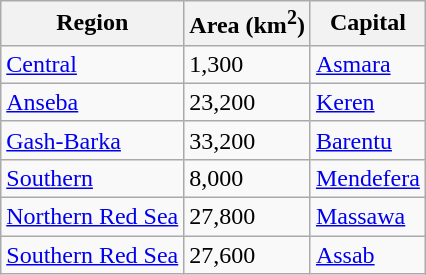<table class="wikitable sortable">
<tr>
<th>Region</th>
<th>Area (km<sup>2</sup>)</th>
<th>Capital</th>
</tr>
<tr>
<td><a href='#'>Central</a></td>
<td>1,300</td>
<td><a href='#'>Asmara</a></td>
</tr>
<tr>
<td><a href='#'>Anseba</a></td>
<td>23,200</td>
<td><a href='#'>Keren</a></td>
</tr>
<tr>
<td><a href='#'>Gash-Barka</a></td>
<td>33,200</td>
<td><a href='#'>Barentu</a></td>
</tr>
<tr>
<td><a href='#'>Southern</a></td>
<td>8,000</td>
<td><a href='#'>Mendefera</a></td>
</tr>
<tr>
<td><a href='#'>Northern Red Sea</a></td>
<td>27,800</td>
<td><a href='#'>Massawa</a></td>
</tr>
<tr>
<td><a href='#'>Southern Red Sea</a></td>
<td>27,600</td>
<td><a href='#'>Assab</a></td>
</tr>
</table>
